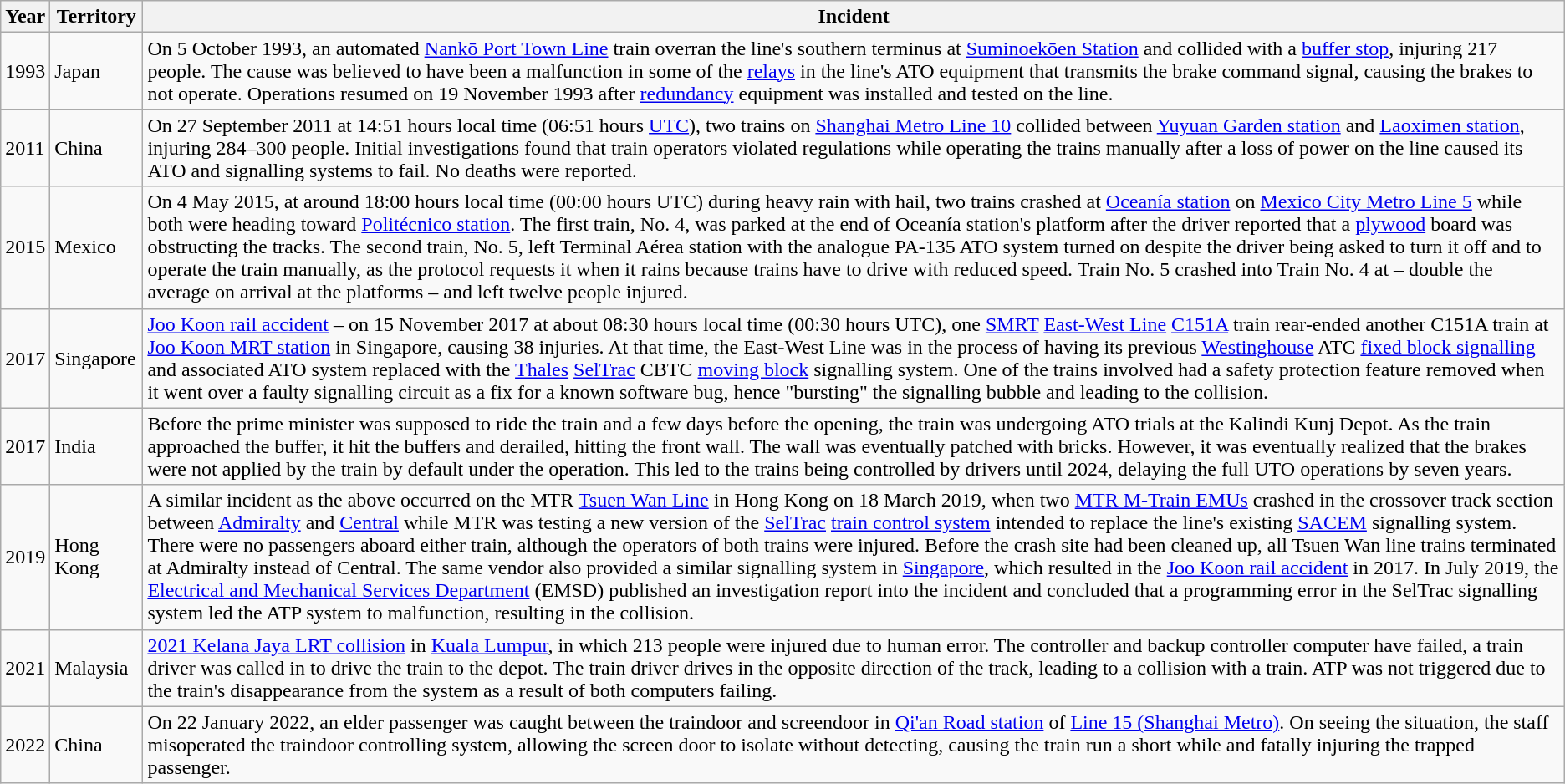<table class="wikitable sortable">
<tr>
<th>Year</th>
<th>Territory</th>
<th>Incident</th>
</tr>
<tr>
<td>1993</td>
<td>Japan</td>
<td>On 5 October 1993, an automated <a href='#'>Nankō Port Town Line</a> train overran the line's southern terminus at <a href='#'>Suminoekōen Station</a> and collided with a <a href='#'>buffer stop</a>, injuring 217 people. The cause was believed to have been a malfunction in some of the <a href='#'>relays</a> in the line's ATO equipment that transmits the brake command signal, causing the brakes to not operate. Operations resumed on 19 November 1993 after <a href='#'>redundancy</a> equipment was installed and tested on the line.</td>
</tr>
<tr>
<td>2011</td>
<td>China</td>
<td>On 27 September 2011 at 14:51 hours local time (06:51 hours <a href='#'>UTC</a>), two trains on <a href='#'>Shanghai Metro Line 10</a> collided between <a href='#'>Yuyuan Garden station</a> and <a href='#'>Laoximen station</a>, injuring 284–300 people. Initial investigations found that train operators violated regulations while operating the trains manually after a loss of power on the line caused its ATO and signalling systems to fail. No deaths were reported.</td>
</tr>
<tr>
<td>2015</td>
<td>Mexico</td>
<td>On 4 May 2015, at around 18:00 hours local time (00:00 hours UTC) during heavy rain with hail, two trains crashed at <a href='#'>Oceanía station</a> on <a href='#'>Mexico City Metro Line 5</a> while both were heading toward <a href='#'>Politécnico station</a>. The first train, No. 4, was parked at the end of Oceanía station's platform after the driver reported that a <a href='#'>plywood</a> board was obstructing the tracks. The second train, No. 5, left Terminal Aérea station with the analogue PA-135 ATO system turned on despite the driver being asked to turn it off and to operate the train manually, as the protocol requests it when it rains because trains have to drive with reduced speed. Train No. 5 crashed into Train No. 4 at  – double the average on arrival at the platforms – and left twelve people injured.</td>
</tr>
<tr>
<td>2017</td>
<td>Singapore</td>
<td><a href='#'>Joo Koon rail accident</a> – on 15 November 2017 at about 08:30 hours local time (00:30 hours UTC), one <a href='#'>SMRT</a> <a href='#'>East-West Line</a> <a href='#'>C151A</a> train rear-ended another C151A train at <a href='#'>Joo Koon MRT station</a> in Singapore, causing 38 injuries. At that time, the East-West Line was in the process of having its previous <a href='#'>Westinghouse</a> ATC <a href='#'>fixed block signalling</a> and associated ATO system replaced with the <a href='#'>Thales</a> <a href='#'>SelTrac</a> CBTC <a href='#'>moving block</a> signalling system. One of the trains involved had a safety protection feature removed when it went over a faulty signalling circuit as a fix for a known software bug, hence "bursting" the signalling bubble and leading to the collision.</td>
</tr>
<tr>
<td>2017</td>
<td>India</td>
<td>Before the prime minister was supposed to ride the train and a few days before the opening, the train was undergoing ATO trials at the Kalindi Kunj Depot. As the train approached the buffer, it hit the buffers and derailed, hitting the front wall. The wall was eventually patched with bricks. However, it was eventually realized that the brakes were not applied by the train by default under the operation. This led to the trains being controlled by drivers until 2024, delaying the full UTO operations by seven years.</td>
</tr>
<tr>
<td>2019</td>
<td>Hong Kong</td>
<td>A similar incident as the above occurred on the MTR <a href='#'>Tsuen Wan Line</a> in Hong Kong on 18 March 2019, when two <a href='#'>MTR M-Train EMUs</a> crashed in the crossover track section between <a href='#'>Admiralty</a> and <a href='#'>Central</a> while MTR was testing a new version of the <a href='#'>SelTrac</a> <a href='#'>train control system</a> intended to replace the line's existing <a href='#'>SACEM</a> signalling system. There were no passengers aboard either train, although the operators of both trains were injured. Before the crash site had been cleaned up, all Tsuen Wan line trains terminated at Admiralty instead of Central. The same vendor also provided a similar signalling system in <a href='#'>Singapore</a>, which resulted in the <a href='#'>Joo Koon rail accident</a> in 2017. In July 2019, the <a href='#'>Electrical and Mechanical Services Department</a> (EMSD) published an investigation report into the incident and concluded that a programming error in the SelTrac signalling system led the ATP system to malfunction, resulting in the collision.</td>
</tr>
<tr>
<td>2021</td>
<td>Malaysia</td>
<td><a href='#'>2021 Kelana Jaya LRT collision</a> in <a href='#'>Kuala Lumpur</a>, in which 213 people were injured due to human error. The controller and backup controller computer have failed, a train driver was called in to drive the train to the depot. The train driver drives in the opposite direction of the track, leading to a collision with a train. ATP was not triggered due to the train's disappearance from the system as a result of both computers failing.</td>
</tr>
<tr>
<td>2022</td>
<td>China</td>
<td>On 22 January 2022, an elder passenger was caught between the traindoor and screendoor in <a href='#'>Qi'an Road station</a> of <a href='#'>Line 15 (Shanghai Metro)</a>. On seeing the situation, the staff misoperated the traindoor controlling system, allowing the screen door to isolate without detecting, causing the train run a short while and fatally injuring the trapped passenger.</td>
</tr>
</table>
